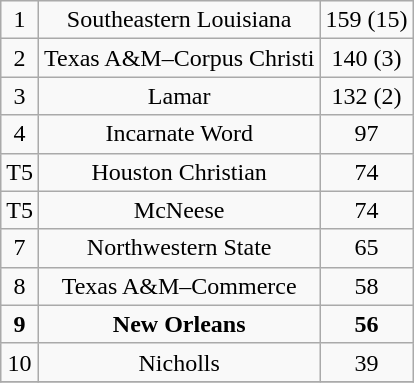<table class="wikitable">
<tr align="center">
<td>1</td>
<td>Southeastern Louisiana</td>
<td>159 (15)</td>
</tr>
<tr align="center">
<td>2</td>
<td>Texas A&M–Corpus Christi</td>
<td>140 (3)</td>
</tr>
<tr align="center">
<td>3</td>
<td>Lamar</td>
<td>132 (2)</td>
</tr>
<tr align="center">
<td>4</td>
<td>Incarnate Word</td>
<td>97</td>
</tr>
<tr align="center">
<td>T5</td>
<td>Houston Christian</td>
<td>74</td>
</tr>
<tr align="center">
<td>T5</td>
<td>McNeese</td>
<td>74</td>
</tr>
<tr align="center">
<td>7</td>
<td>Northwestern State</td>
<td>65</td>
</tr>
<tr align="center">
<td>8</td>
<td>Texas A&M–Commerce</td>
<td>58</td>
</tr>
<tr align="center">
<td><strong>9</strong></td>
<td><strong>New Orleans</strong></td>
<td><strong>56</strong></td>
</tr>
<tr align="center">
<td>10</td>
<td>Nicholls</td>
<td>39</td>
</tr>
<tr align="center">
</tr>
</table>
